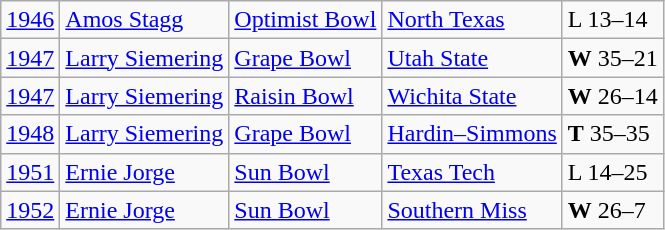<table class="wikitable">
<tr>
<td><a href='#'>1946</a></td>
<td><a href='#'>Amos Stagg</a></td>
<td><a href='#'>Optimist Bowl</a></td>
<td><a href='#'>North Texas</a></td>
<td>L 13–14</td>
</tr>
<tr>
<td><a href='#'>1947</a></td>
<td><a href='#'>Larry Siemering</a></td>
<td><a href='#'>Grape Bowl</a></td>
<td><a href='#'>Utah State</a></td>
<td><strong>W</strong> 35–21</td>
</tr>
<tr>
<td><a href='#'>1947</a></td>
<td><a href='#'>Larry Siemering</a></td>
<td><a href='#'>Raisin Bowl</a></td>
<td><a href='#'>Wichita State</a></td>
<td><strong>W</strong> 26–14</td>
</tr>
<tr>
<td><a href='#'>1948</a></td>
<td><a href='#'>Larry Siemering</a></td>
<td><a href='#'>Grape Bowl</a></td>
<td><a href='#'>Hardin–Simmons</a></td>
<td><strong>T</strong> 35–35</td>
</tr>
<tr>
<td><a href='#'>1951</a></td>
<td><a href='#'>Ernie Jorge</a></td>
<td><a href='#'>Sun Bowl</a></td>
<td><a href='#'>Texas Tech</a></td>
<td>L 14–25</td>
</tr>
<tr>
<td><a href='#'>1952</a></td>
<td><a href='#'>Ernie Jorge</a></td>
<td><a href='#'>Sun Bowl</a></td>
<td><a href='#'>Southern Miss</a></td>
<td><strong>W</strong> 26–7</td>
</tr>
</table>
